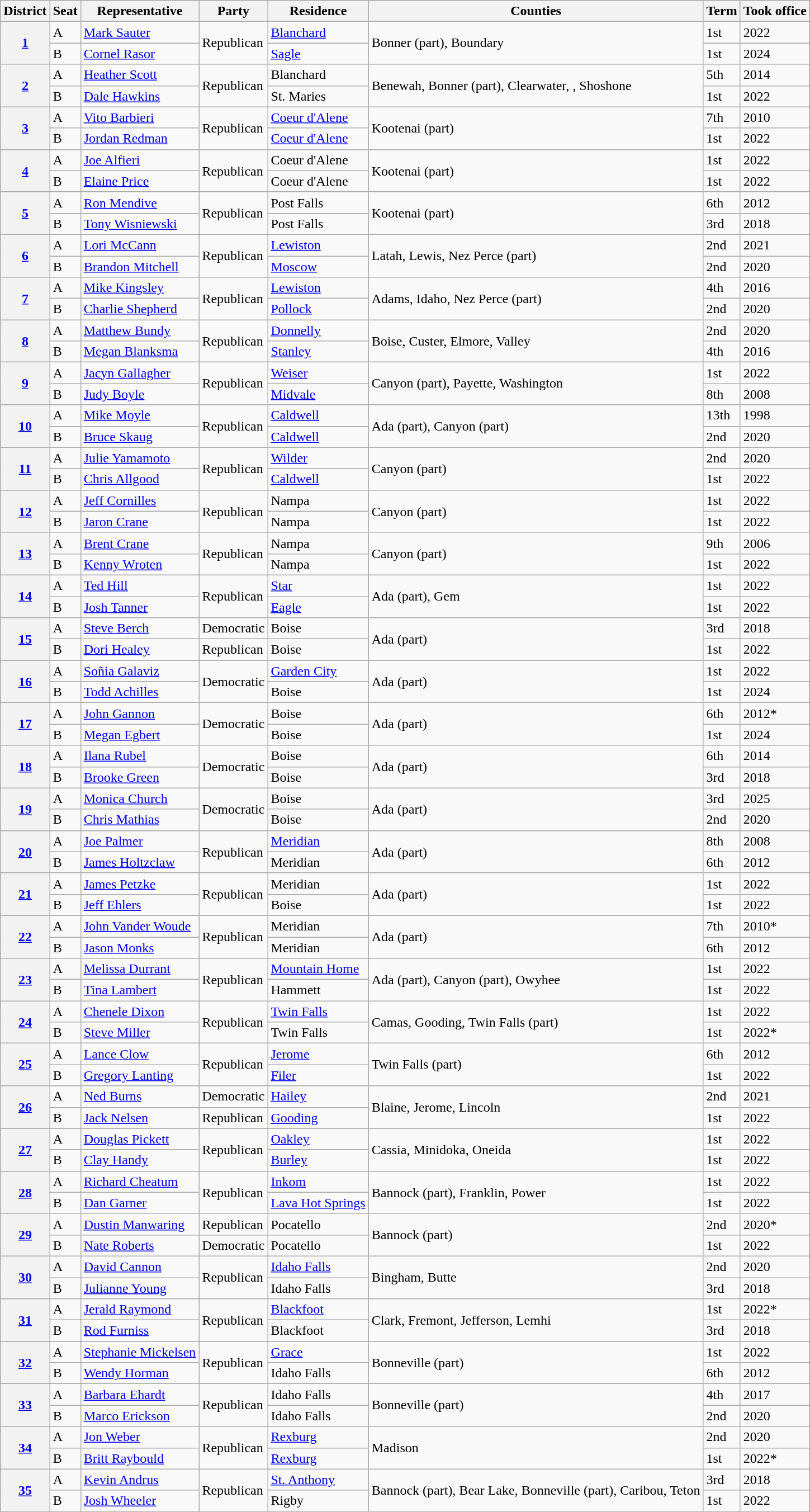<table class="wikitable sortable">
<tr>
<th>District</th>
<th>Seat</th>
<th>Representative</th>
<th>Party</th>
<th>Residence</th>
<th>Counties</th>
<th>Term</th>
<th>Took office</th>
</tr>
<tr>
<th rowspan=2><a href='#'>1</a></th>
<td>A</td>
<td><a href='#'>Mark Sauter</a></td>
<td rowspan="2" >Republican</td>
<td><a href='#'>Blanchard</a></td>
<td rowspan="2">Bonner (part), Boundary</td>
<td>1st</td>
<td>2022</td>
</tr>
<tr>
<td>B</td>
<td><a href='#'>Cornel Rasor</a></td>
<td><a href='#'>Sagle</a></td>
<td>1st</td>
<td>2024</td>
</tr>
<tr>
<th rowspan=2><a href='#'>2</a></th>
<td>A</td>
<td><a href='#'>Heather Scott</a></td>
<td rowspan="2" >Republican</td>
<td>Blanchard</td>
<td rowspan="2">Benewah, Bonner (part), Clearwater, , Shoshone</td>
<td>5th</td>
<td>2014</td>
</tr>
<tr>
<td>B</td>
<td><a href='#'>Dale Hawkins</a></td>
<td>St. Maries</td>
<td>1st</td>
<td>2022</td>
</tr>
<tr>
<th rowspan=2><a href='#'>3</a></th>
<td>A</td>
<td><a href='#'>Vito Barbieri</a></td>
<td rowspan="2" >Republican</td>
<td><a href='#'>Coeur d'Alene</a></td>
<td rowspan="2">Kootenai (part)</td>
<td>7th</td>
<td>2010</td>
</tr>
<tr>
<td>B</td>
<td><a href='#'>Jordan Redman</a></td>
<td><a href='#'>Coeur d'Alene</a></td>
<td>1st</td>
<td>2022</td>
</tr>
<tr>
<th rowspan=2><a href='#'>4</a></th>
<td>A</td>
<td><a href='#'>Joe Alfieri</a></td>
<td rowspan="2" >Republican</td>
<td>Coeur d'Alene</td>
<td rowspan="2">Kootenai (part)</td>
<td>1st</td>
<td>2022</td>
</tr>
<tr>
<td>B</td>
<td><a href='#'>Elaine Price</a></td>
<td>Coeur d'Alene</td>
<td>1st</td>
<td>2022</td>
</tr>
<tr>
<th rowspan=2><a href='#'>5</a></th>
<td>A</td>
<td><a href='#'>Ron Mendive</a></td>
<td rowspan="2" >Republican</td>
<td>Post Falls</td>
<td rowspan="2">Kootenai (part)</td>
<td>6th</td>
<td>2012</td>
</tr>
<tr>
<td>B</td>
<td><a href='#'>Tony Wisniewski</a></td>
<td>Post Falls</td>
<td>3rd</td>
<td>2018</td>
</tr>
<tr>
<th rowspan=2><a href='#'>6</a></th>
<td>A</td>
<td><a href='#'>Lori McCann</a></td>
<td rowspan="2" >Republican</td>
<td><a href='#'>Lewiston</a></td>
<td rowspan="2">Latah, Lewis, Nez Perce (part)</td>
<td>2nd</td>
<td>2021</td>
</tr>
<tr>
<td>B</td>
<td><a href='#'>Brandon Mitchell</a></td>
<td><a href='#'>Moscow</a></td>
<td>2nd</td>
<td>2020</td>
</tr>
<tr>
<th rowspan=2><a href='#'>7</a></th>
<td>A</td>
<td><a href='#'>Mike Kingsley</a></td>
<td rowspan="2" >Republican</td>
<td><a href='#'>Lewiston</a></td>
<td rowspan="2">Adams, Idaho, Nez Perce (part)</td>
<td>4th</td>
<td>2016</td>
</tr>
<tr>
<td>B</td>
<td><a href='#'>Charlie Shepherd</a></td>
<td><a href='#'>Pollock</a></td>
<td>2nd</td>
<td>2020</td>
</tr>
<tr>
<th rowspan=2><a href='#'>8</a></th>
<td>A</td>
<td><a href='#'>Matthew Bundy</a></td>
<td rowspan="2" >Republican</td>
<td><a href='#'>Donnelly</a></td>
<td rowspan="2">Boise, Custer, Elmore, Valley</td>
<td>2nd</td>
<td>2020</td>
</tr>
<tr>
<td>B</td>
<td><a href='#'>Megan Blanksma</a></td>
<td><a href='#'>Stanley</a></td>
<td>4th</td>
<td>2016</td>
</tr>
<tr>
<th rowspan=2><a href='#'>9</a></th>
<td>A</td>
<td><a href='#'>Jacyn Gallagher</a></td>
<td rowspan="2" >Republican</td>
<td><a href='#'>Weiser</a></td>
<td rowspan="2">Canyon (part), Payette, Washington</td>
<td>1st</td>
<td>2022</td>
</tr>
<tr>
<td>B</td>
<td><a href='#'>Judy Boyle</a></td>
<td><a href='#'>Midvale</a></td>
<td>8th</td>
<td>2008</td>
</tr>
<tr>
<th rowspan=2><a href='#'>10</a></th>
<td>A</td>
<td><a href='#'>Mike Moyle</a></td>
<td rowspan="2" >Republican</td>
<td><a href='#'>Caldwell</a></td>
<td rowspan="2">Ada (part), Canyon (part)</td>
<td>13th</td>
<td>1998</td>
</tr>
<tr>
<td>B</td>
<td><a href='#'>Bruce Skaug</a></td>
<td><a href='#'>Caldwell</a></td>
<td>2nd</td>
<td>2020</td>
</tr>
<tr>
<th rowspan=2><a href='#'>11</a></th>
<td>A</td>
<td><a href='#'>Julie Yamamoto</a></td>
<td rowspan="2" >Republican</td>
<td><a href='#'>Wilder</a></td>
<td rowspan="2">Canyon (part)</td>
<td>2nd</td>
<td>2020</td>
</tr>
<tr>
<td>B</td>
<td><a href='#'>Chris Allgood</a></td>
<td><a href='#'>Caldwell</a></td>
<td>1st</td>
<td>2022</td>
</tr>
<tr>
<th rowspan=2><a href='#'>12</a></th>
<td>A</td>
<td><a href='#'>Jeff Cornilles</a></td>
<td rowspan="2" >Republican</td>
<td>Nampa</td>
<td rowspan="2">Canyon (part)</td>
<td>1st</td>
<td>2022</td>
</tr>
<tr>
<td>B</td>
<td><a href='#'>Jaron Crane</a></td>
<td>Nampa</td>
<td>1st</td>
<td>2022</td>
</tr>
<tr>
<th rowspan=2><a href='#'>13</a></th>
<td>A</td>
<td><a href='#'>Brent Crane</a></td>
<td rowspan="2" >Republican</td>
<td>Nampa</td>
<td rowspan="2">Canyon (part)</td>
<td>9th</td>
<td>2006</td>
</tr>
<tr>
<td>B</td>
<td><a href='#'>Kenny Wroten</a></td>
<td>Nampa</td>
<td>1st</td>
<td>2022</td>
</tr>
<tr>
<th rowspan=2><a href='#'>14</a></th>
<td>A</td>
<td><a href='#'>Ted Hill</a></td>
<td rowspan="2" >Republican</td>
<td><a href='#'>Star</a></td>
<td rowspan="2">Ada (part), Gem</td>
<td>1st</td>
<td>2022</td>
</tr>
<tr>
<td>B</td>
<td><a href='#'>Josh Tanner</a></td>
<td><a href='#'>Eagle</a></td>
<td>1st</td>
<td>2022</td>
</tr>
<tr>
<th rowspan=2><a href='#'>15</a></th>
<td>A</td>
<td><a href='#'>Steve Berch</a></td>
<td>Democratic</td>
<td>Boise</td>
<td rowspan="2">Ada (part)</td>
<td>3rd</td>
<td>2018</td>
</tr>
<tr>
<td>B</td>
<td><a href='#'>Dori Healey</a></td>
<td>Republican</td>
<td>Boise</td>
<td>1st</td>
<td>2022</td>
</tr>
<tr>
<th rowspan=2><a href='#'>16</a></th>
<td>A</td>
<td><a href='#'>Soñia Galaviz</a></td>
<td rowspan="2" >Democratic</td>
<td><a href='#'>Garden City</a></td>
<td rowspan="2">Ada (part)</td>
<td>1st</td>
<td>2022</td>
</tr>
<tr>
<td>B</td>
<td><a href='#'>Todd Achilles</a></td>
<td>Boise</td>
<td>1st</td>
<td>2024</td>
</tr>
<tr>
<th rowspan=2><a href='#'>17</a></th>
<td>A</td>
<td><a href='#'>John Gannon</a></td>
<td rowspan="2" >Democratic</td>
<td>Boise</td>
<td rowspan="2">Ada (part)</td>
<td>6th</td>
<td>2012*</td>
</tr>
<tr>
<td>B</td>
<td><a href='#'>Megan Egbert</a></td>
<td>Boise</td>
<td>1st</td>
<td>2024</td>
</tr>
<tr>
<th rowspan=2><a href='#'>18</a></th>
<td>A</td>
<td><a href='#'>Ilana Rubel</a></td>
<td rowspan="2" >Democratic</td>
<td>Boise</td>
<td rowspan="2">Ada (part)</td>
<td>6th</td>
<td>2014</td>
</tr>
<tr>
<td>B</td>
<td><a href='#'>Brooke Green</a></td>
<td>Boise</td>
<td>3rd</td>
<td>2018</td>
</tr>
<tr>
<th rowspan=2><a href='#'>19</a></th>
<td>A</td>
<td><a href='#'>Monica Church</a></td>
<td rowspan="2" >Democratic</td>
<td>Boise</td>
<td rowspan="2">Ada (part)</td>
<td>3rd</td>
<td>2025</td>
</tr>
<tr>
<td>B</td>
<td><a href='#'>Chris Mathias</a></td>
<td>Boise</td>
<td>2nd</td>
<td>2020</td>
</tr>
<tr>
<th rowspan=2><a href='#'>20</a></th>
<td>A</td>
<td><a href='#'>Joe Palmer</a></td>
<td rowspan="2" >Republican</td>
<td><a href='#'>Meridian</a></td>
<td rowspan="2">Ada (part)</td>
<td>8th</td>
<td>2008</td>
</tr>
<tr>
<td>B</td>
<td><a href='#'>James Holtzclaw</a></td>
<td>Meridian</td>
<td>6th</td>
<td>2012</td>
</tr>
<tr>
<th rowspan=2><a href='#'>21</a></th>
<td>A</td>
<td><a href='#'>James Petzke</a></td>
<td rowspan="2" >Republican</td>
<td>Meridian</td>
<td rowspan="2">Ada (part)</td>
<td>1st</td>
<td>2022</td>
</tr>
<tr>
<td>B</td>
<td><a href='#'>Jeff Ehlers</a></td>
<td>Boise</td>
<td>1st</td>
<td>2022</td>
</tr>
<tr>
<th rowspan=2><a href='#'>22</a></th>
<td>A</td>
<td><a href='#'>John Vander Woude</a></td>
<td rowspan="2" >Republican</td>
<td>Meridian</td>
<td rowspan="2">Ada (part)</td>
<td>7th</td>
<td>2010*</td>
</tr>
<tr>
<td>B</td>
<td><a href='#'>Jason Monks</a></td>
<td>Meridian</td>
<td>6th</td>
<td>2012</td>
</tr>
<tr>
<th rowspan=2><a href='#'>23</a></th>
<td>A</td>
<td><a href='#'>Melissa Durrant</a></td>
<td rowspan="2" >Republican</td>
<td><a href='#'>Mountain Home</a></td>
<td rowspan="2">Ada (part), Canyon (part), Owyhee</td>
<td>1st</td>
<td>2022</td>
</tr>
<tr>
<td>B</td>
<td><a href='#'>Tina Lambert</a></td>
<td>Hammett</td>
<td>1st</td>
<td>2022</td>
</tr>
<tr>
<th rowspan=2><a href='#'>24</a></th>
<td>A</td>
<td><a href='#'>Chenele Dixon</a></td>
<td rowspan="2" >Republican</td>
<td><a href='#'>Twin Falls</a></td>
<td rowspan="2">Camas, Gooding, Twin Falls (part)</td>
<td>1st</td>
<td>2022</td>
</tr>
<tr>
<td>B</td>
<td><a href='#'>Steve Miller</a></td>
<td>Twin Falls</td>
<td>1st</td>
<td>2022*</td>
</tr>
<tr>
<th rowspan=2><a href='#'>25</a></th>
<td>A</td>
<td><a href='#'>Lance Clow</a></td>
<td rowspan="2" >Republican</td>
<td><a href='#'>Jerome</a></td>
<td rowspan="2">Twin Falls (part)</td>
<td>6th</td>
<td>2012</td>
</tr>
<tr>
<td>B</td>
<td><a href='#'>Gregory Lanting</a></td>
<td><a href='#'>Filer</a></td>
<td>1st</td>
<td>2022</td>
</tr>
<tr>
<th rowspan=2><a href='#'>26</a></th>
<td>A</td>
<td><a href='#'>Ned Burns</a></td>
<td rowspan="1" >Democratic</td>
<td><a href='#'>Hailey</a></td>
<td rowspan="2">Blaine, Jerome, Lincoln</td>
<td>2nd</td>
<td>2021</td>
</tr>
<tr>
<td>B</td>
<td><a href='#'>Jack Nelsen</a></td>
<td rowspan="1" >Republican</td>
<td><a href='#'>Gooding</a></td>
<td>1st</td>
<td>2022</td>
</tr>
<tr>
<th rowspan=2><a href='#'>27</a></th>
<td>A</td>
<td><a href='#'>Douglas Pickett</a></td>
<td rowspan="2" >Republican</td>
<td><a href='#'>Oakley</a></td>
<td rowspan="2">Cassia, Minidoka, Oneida</td>
<td>1st</td>
<td>2022</td>
</tr>
<tr>
<td>B</td>
<td><a href='#'>Clay Handy</a></td>
<td><a href='#'>Burley</a></td>
<td>1st</td>
<td>2022</td>
</tr>
<tr>
<th rowspan=2><a href='#'>28</a></th>
<td>A</td>
<td><a href='#'>Richard Cheatum</a></td>
<td rowspan="2" >Republican</td>
<td><a href='#'>Inkom</a></td>
<td rowspan="2">Bannock (part), Franklin, Power</td>
<td>1st</td>
<td>2022</td>
</tr>
<tr>
<td>B</td>
<td><a href='#'>Dan Garner</a></td>
<td><a href='#'>Lava Hot Springs</a></td>
<td>1st</td>
<td>2022</td>
</tr>
<tr>
<th rowspan=2><a href='#'>29</a></th>
<td>A</td>
<td><a href='#'>Dustin Manwaring</a></td>
<td>Republican</td>
<td>Pocatello</td>
<td rowspan="2">Bannock (part)</td>
<td>2nd</td>
<td>2020*</td>
</tr>
<tr>
<td>B</td>
<td><a href='#'>Nate Roberts</a></td>
<td>Democratic</td>
<td>Pocatello</td>
<td>1st</td>
<td>2022</td>
</tr>
<tr>
<th rowspan=2><a href='#'>30</a></th>
<td>A</td>
<td><a href='#'>David Cannon</a></td>
<td rowspan="2" >Republican</td>
<td><a href='#'>Idaho Falls</a></td>
<td rowspan="2">Bingham, Butte</td>
<td>2nd</td>
<td>2020</td>
</tr>
<tr>
<td>B</td>
<td><a href='#'>Julianne Young</a></td>
<td>Idaho Falls</td>
<td>3rd</td>
<td>2018</td>
</tr>
<tr>
<th rowspan=2><a href='#'>31</a></th>
<td>A</td>
<td><a href='#'>Jerald Raymond</a></td>
<td rowspan="2" >Republican</td>
<td><a href='#'>Blackfoot</a></td>
<td rowspan="2">Clark, Fremont, Jefferson, Lemhi</td>
<td>1st</td>
<td>2022*</td>
</tr>
<tr>
<td>B</td>
<td><a href='#'>Rod Furniss</a></td>
<td>Blackfoot</td>
<td>3rd</td>
<td>2018</td>
</tr>
<tr>
<th rowspan=2><a href='#'>32</a></th>
<td>A</td>
<td><a href='#'>Stephanie Mickelsen</a></td>
<td rowspan="2" >Republican</td>
<td><a href='#'>Grace</a></td>
<td rowspan="2">Bonneville (part)</td>
<td>1st</td>
<td>2022</td>
</tr>
<tr>
<td>B</td>
<td><a href='#'>Wendy Horman</a></td>
<td>Idaho Falls</td>
<td>6th</td>
<td>2012</td>
</tr>
<tr>
<th rowspan=2><a href='#'>33</a></th>
<td>A</td>
<td><a href='#'>Barbara Ehardt</a></td>
<td rowspan="2" >Republican</td>
<td>Idaho Falls</td>
<td rowspan="2">Bonneville (part)</td>
<td>4th</td>
<td>2017</td>
</tr>
<tr>
<td>B</td>
<td><a href='#'>Marco Erickson</a></td>
<td>Idaho Falls</td>
<td>2nd</td>
<td>2020</td>
</tr>
<tr>
<th rowspan=2><a href='#'>34</a></th>
<td>A</td>
<td><a href='#'>Jon Weber</a></td>
<td rowspan="2" >Republican</td>
<td><a href='#'>Rexburg</a></td>
<td rowspan="2">Madison</td>
<td>2nd</td>
<td>2020</td>
</tr>
<tr>
<td>B</td>
<td><a href='#'>Britt Raybould</a></td>
<td><a href='#'>Rexburg</a></td>
<td>1st</td>
<td>2022*</td>
</tr>
<tr>
<th rowspan=2><a href='#'>35</a></th>
<td>A</td>
<td><a href='#'>Kevin Andrus</a></td>
<td rowspan="2" >Republican</td>
<td><a href='#'>St. Anthony</a></td>
<td rowspan="2">Bannock (part), Bear Lake, Bonneville (part), Caribou, Teton</td>
<td>3rd</td>
<td>2018</td>
</tr>
<tr>
<td>B</td>
<td><a href='#'>Josh Wheeler</a></td>
<td>Rigby</td>
<td>1st</td>
<td>2022</td>
</tr>
</table>
